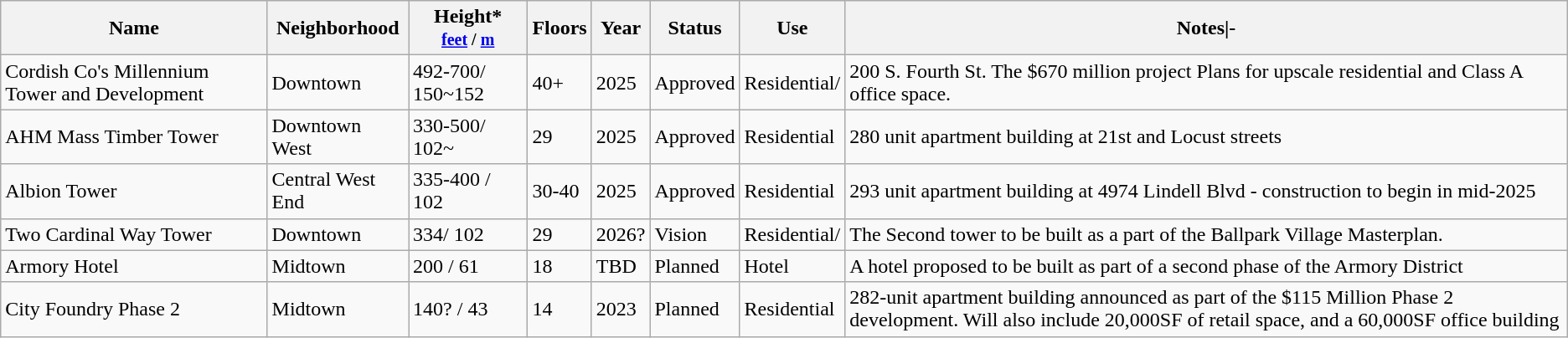<table class="wikitable sortable">
<tr>
<th>Name</th>
<th>Neighborhood</th>
<th>Height*<br><small><a href='#'>feet</a> / <a href='#'>m</a></small></th>
<th>Floors</th>
<th>Year</th>
<th>Status</th>
<th>Use</th>
<th class="unsortable">Notes|-</th>
</tr>
<tr>
<td>Cordish Co's Millennium Tower and Development</td>
<td>Downtown</td>
<td>492-700/ 150~152</td>
<td>40+</td>
<td>2025</td>
<td>Approved</td>
<td>Residential/</td>
<td>200 S. Fourth St. The $670 million project Plans for upscale residential and Class A office space.</td>
</tr>
<tr>
<td>AHM Mass Timber Tower</td>
<td>Downtown West</td>
<td>330-500/ 102~</td>
<td>29</td>
<td>2025</td>
<td>Approved</td>
<td>Residential</td>
<td>280 unit apartment building at 21st and Locust streets</td>
</tr>
<tr>
<td>Albion Tower</td>
<td>Central West End</td>
<td>335-400 / 102</td>
<td>30-40</td>
<td>2025</td>
<td>Approved</td>
<td>Residential</td>
<td>293 unit apartment building at 4974 Lindell Blvd - construction to begin in mid-2025</td>
</tr>
<tr>
<td>Two Cardinal Way Tower</td>
<td>Downtown</td>
<td>334/ 102</td>
<td>29</td>
<td>2026?</td>
<td>Vision</td>
<td>Residential/</td>
<td>The Second tower to be built as a part of the Ballpark Village Masterplan.</td>
</tr>
<tr>
<td>Armory Hotel</td>
<td>Midtown</td>
<td>200 / 61</td>
<td>18</td>
<td>TBD</td>
<td>Planned</td>
<td>Hotel</td>
<td>A hotel proposed to be built as part of a second phase of the Armory District</td>
</tr>
<tr>
<td>City Foundry Phase 2</td>
<td>Midtown</td>
<td>140? / 43</td>
<td>14</td>
<td>2023</td>
<td>Planned</td>
<td>Residential</td>
<td>282-unit apartment building announced as part of the $115 Million Phase 2 development. Will also include 20,000SF of retail space, and a 60,000SF office building</td>
</tr>
</table>
